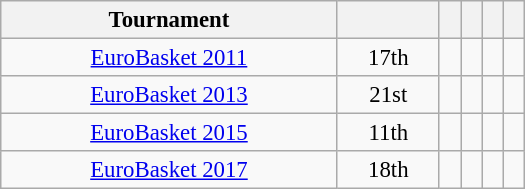<table class="wikitable" style="font-size:95%; text-align:center;" width=350>
<tr>
<th>Tournament</th>
<th></th>
<th></th>
<th></th>
<th></th>
<th></th>
</tr>
<tr>
<td><a href='#'>EuroBasket 2011</a></td>
<td>17th</td>
<td></td>
<td></td>
<td></td>
<td></td>
</tr>
<tr>
<td><a href='#'>EuroBasket 2013</a></td>
<td>21st</td>
<td></td>
<td></td>
<td></td>
<td></td>
</tr>
<tr>
<td><a href='#'>EuroBasket 2015</a></td>
<td>11th</td>
<td></td>
<td></td>
<td></td>
<td></td>
</tr>
<tr>
<td><a href='#'>EuroBasket 2017</a></td>
<td>18th</td>
<td></td>
<td></td>
<td></td>
<td></td>
</tr>
</table>
